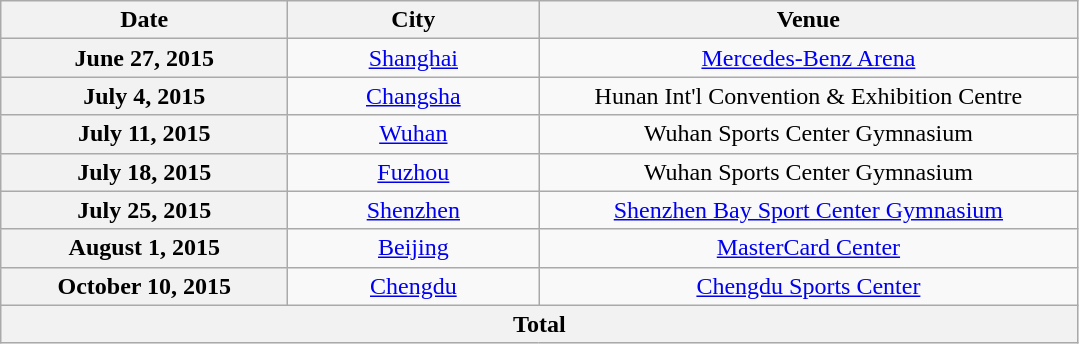<table class="wikitable plainrowheaders" style="text-align:center;">
<tr>
<th scope="col" style="width:11.5em;">Date</th>
<th scope="col" style="width:10em;">City</th>
<th scope="col" style="width:22em;">Venue</th>
</tr>
<tr>
<th scope="row" style="text-align:center;">June 27, 2015</th>
<td><a href='#'>Shanghai</a></td>
<td><a href='#'>Mercedes-Benz Arena</a></td>
</tr>
<tr>
<th scope="row" style="text-align:center;">July 4, 2015</th>
<td><a href='#'>Changsha</a></td>
<td>Hunan Int'l Convention & Exhibition Centre</td>
</tr>
<tr>
<th scope="row" style="text-align:center;">July 11, 2015</th>
<td><a href='#'>Wuhan</a></td>
<td>Wuhan Sports Center Gymnasium</td>
</tr>
<tr>
<th scope="row" style="text-align:center;">July 18, 2015</th>
<td><a href='#'>Fuzhou</a></td>
<td>Wuhan Sports Center Gymnasium</td>
</tr>
<tr>
<th scope="row" style="text-align:center;">July 25, 2015</th>
<td><a href='#'>Shenzhen</a></td>
<td><a href='#'>Shenzhen Bay Sport Center Gymnasium</a></td>
</tr>
<tr>
<th scope="row" style="text-align:center;">August 1, 2015</th>
<td><a href='#'>Beijing</a></td>
<td><a href='#'>MasterCard Center</a></td>
</tr>
<tr>
<th scope="row" style="text-align:center;">October 10, 2015</th>
<td><a href='#'>Chengdu</a></td>
<td><a href='#'>Chengdu Sports Center</a></td>
</tr>
<tr>
<th colspan="3"><strong>Total</strong></th>
</tr>
</table>
